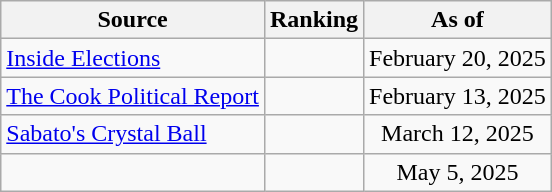<table class="wikitable" style="text-align:center">
<tr>
<th>Source</th>
<th>Ranking</th>
<th>As of</th>
</tr>
<tr>
<td align="left"><a href='#'>Inside Elections</a></td>
<td></td>
<td>February 20, 2025</td>
</tr>
<tr>
<td align="left"><a href='#'>The Cook Political Report</a></td>
<td></td>
<td>February 13, 2025</td>
</tr>
<tr>
<td align="left"><a href='#'>Sabato's Crystal Ball</a></td>
<td></td>
<td>March 12, 2025</td>
</tr>
<tr>
<td align="left"></td>
<td></td>
<td>May 5, 2025</td>
</tr>
</table>
